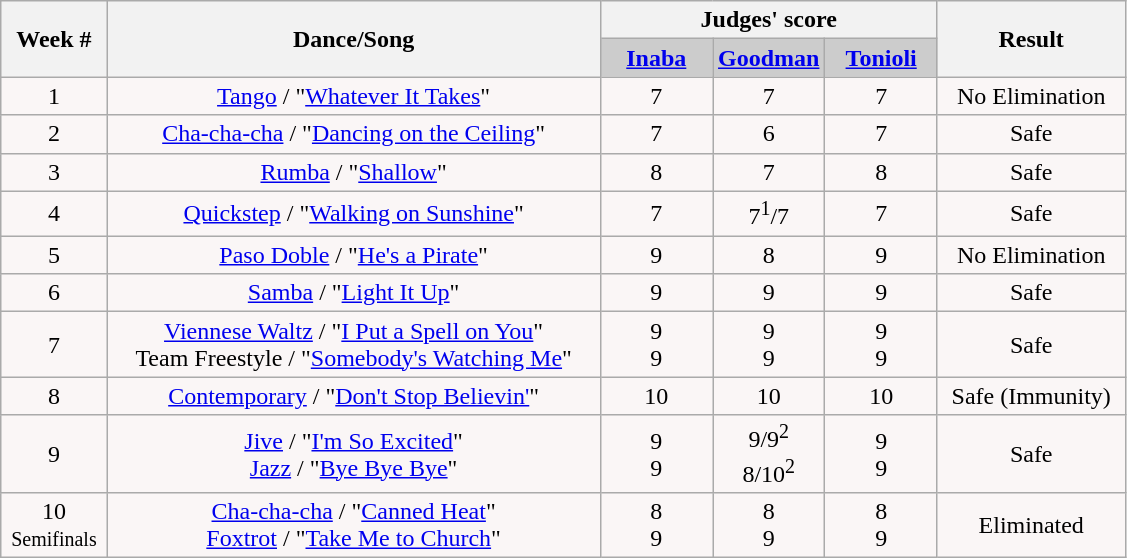<table class="wikitable">
<tr style="text-align: center;">
<th rowspan="2">Week #</th>
<th rowspan="2">Dance/Song</th>
<th colspan="3">Judges' score</th>
<th rowspan="2">Result</th>
</tr>
<tr style="text-align: center; background: #ccc;">
<td style="width:10%; "><strong><a href='#'>Inaba</a></strong></td>
<td style="width:10%; "><strong><a href='#'>Goodman</a></strong></td>
<td style="width:10%; "><strong><a href='#'>Tonioli</a></strong></td>
</tr>
<tr style="text-align:center; background: #faf6f6;">
<td>1</td>
<td><a href='#'>Tango</a> / "<a href='#'>Whatever It Takes</a>"</td>
<td>7</td>
<td>7</td>
<td>7</td>
<td>No Elimination</td>
</tr>
<tr style="text-align:center; background: #faf6f6;">
<td>2</td>
<td><a href='#'>Cha-cha-cha</a> / "<a href='#'>Dancing on the Ceiling</a>"</td>
<td>7</td>
<td>6</td>
<td>7</td>
<td>Safe</td>
</tr>
<tr style="text-align:center; background: #faf6f6;">
<td>3</td>
<td><a href='#'>Rumba</a> / "<a href='#'>Shallow</a>"</td>
<td>8</td>
<td>7</td>
<td>8</td>
<td>Safe</td>
</tr>
<tr style="text-align:center; background: #faf6f6;">
<td>4</td>
<td><a href='#'>Quickstep</a> / "<a href='#'>Walking on Sunshine</a>"</td>
<td>7</td>
<td>7<sup>1</sup>/7</td>
<td>7</td>
<td>Safe</td>
</tr>
<tr style="text-align:center; background: #faf6f6;">
<td>5</td>
<td><a href='#'>Paso Doble</a> / "<a href='#'>He's a Pirate</a>"</td>
<td>9</td>
<td>8</td>
<td>9</td>
<td>No Elimination</td>
</tr>
<tr style="text-align:center; background: #faf6f6;">
<td>6</td>
<td><a href='#'>Samba</a> / "<a href='#'>Light It Up</a>"</td>
<td>9</td>
<td>9</td>
<td>9</td>
<td>Safe</td>
</tr>
<tr style="text-align:center; background: #faf6f6;">
<td>7</td>
<td><a href='#'>Viennese Waltz</a> / "<a href='#'>I Put a Spell on You</a>"<br>Team Freestyle / "<a href='#'>Somebody's Watching Me</a>"</td>
<td>9<br>9</td>
<td>9<br>9</td>
<td>9<br>9</td>
<td>Safe</td>
</tr>
<tr style="text-align:center; background: #faf6f6;">
<td>8</td>
<td><a href='#'>Contemporary</a> / "<a href='#'>Don't Stop Believin'</a>"</td>
<td>10</td>
<td>10</td>
<td>10</td>
<td>Safe (Immunity)</td>
</tr>
<tr style="text-align:center; background: #faf6f6;">
<td>9</td>
<td><a href='#'>Jive</a> / "<a href='#'>I'm So Excited</a>"<br><a href='#'>Jazz</a> / "<a href='#'>Bye Bye Bye</a>"</td>
<td>9<br>9</td>
<td>9/9<sup>2</sup><br>8/10<sup>2</sup></td>
<td>9<br>9</td>
<td>Safe</td>
</tr>
<tr style="text-align:center; background: #faf6f6;">
<td>10<br><small>Semifinals</small></td>
<td><a href='#'>Cha-cha-cha</a> / "<a href='#'>Canned Heat</a>"<br><a href='#'>Foxtrot</a> / "<a href='#'>Take Me to Church</a>"</td>
<td>8<br>9</td>
<td>8<br>9</td>
<td>8<br>9</td>
<td>Eliminated</td>
</tr>
</table>
